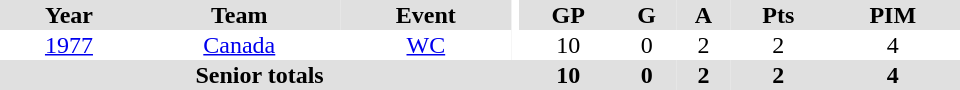<table border="0" cellpadding="1" cellspacing="0" ID="Table3" style="text-align:center; width:40em">
<tr bgcolor="#e0e0e0">
<th>Year</th>
<th>Team</th>
<th>Event</th>
<th rowspan="102" bgcolor="#ffffff"></th>
<th>GP</th>
<th>G</th>
<th>A</th>
<th>Pts</th>
<th>PIM</th>
</tr>
<tr>
<td><a href='#'>1977</a></td>
<td><a href='#'>Canada</a></td>
<td><a href='#'>WC</a></td>
<td>10</td>
<td>0</td>
<td>2</td>
<td>2</td>
<td>4</td>
</tr>
<tr bgcolor="#e0e0e0">
<th colspan="4">Senior totals</th>
<th>10</th>
<th>0</th>
<th>2</th>
<th>2</th>
<th>4</th>
</tr>
</table>
